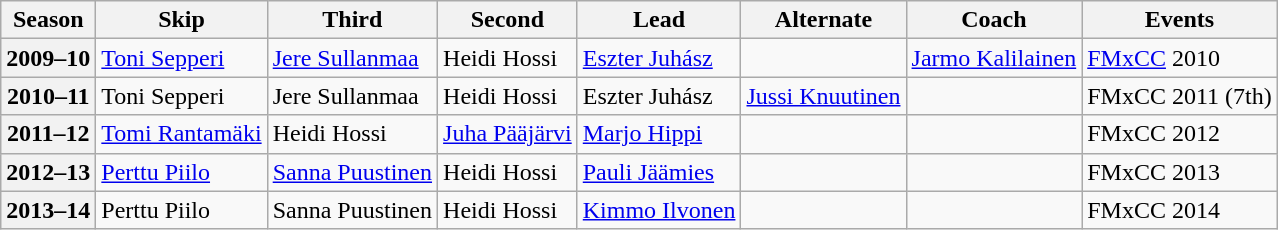<table class="wikitable">
<tr>
<th scope="col">Season</th>
<th scope="col">Skip</th>
<th scope="col">Third</th>
<th scope="col">Second</th>
<th scope="col">Lead</th>
<th scope="col">Alternate</th>
<th scope="col">Coach</th>
<th scope="col">Events</th>
</tr>
<tr>
<th scope="row">2009–10</th>
<td><a href='#'>Toni Sepperi</a></td>
<td><a href='#'>Jere Sullanmaa</a></td>
<td>Heidi Hossi</td>
<td><a href='#'>Eszter Juhász</a></td>
<td></td>
<td><a href='#'>Jarmo Kalilainen</a></td>
<td><a href='#'>FMxCC</a> 2010 </td>
</tr>
<tr>
<th scope="row">2010–11</th>
<td>Toni Sepperi</td>
<td>Jere Sullanmaa</td>
<td>Heidi Hossi</td>
<td>Eszter Juhász</td>
<td><a href='#'>Jussi Knuutinen</a></td>
<td></td>
<td>FMxCC 2011 (7th)</td>
</tr>
<tr>
<th scope="row">2011–12</th>
<td><a href='#'>Tomi Rantamäki</a></td>
<td>Heidi Hossi</td>
<td><a href='#'>Juha Pääjärvi</a></td>
<td><a href='#'>Marjo Hippi</a></td>
<td></td>
<td></td>
<td>FMxCC 2012 </td>
</tr>
<tr>
<th scope="row">2012–13</th>
<td><a href='#'>Perttu Piilo</a></td>
<td><a href='#'>Sanna Puustinen</a></td>
<td>Heidi Hossi</td>
<td><a href='#'>Pauli Jäämies</a></td>
<td></td>
<td></td>
<td>FMxCC 2013 </td>
</tr>
<tr>
<th scope="row">2013–14</th>
<td>Perttu Piilo</td>
<td>Sanna Puustinen</td>
<td>Heidi Hossi</td>
<td><a href='#'>Kimmo Ilvonen</a></td>
<td></td>
<td></td>
<td>FMxCC 2014 </td>
</tr>
</table>
